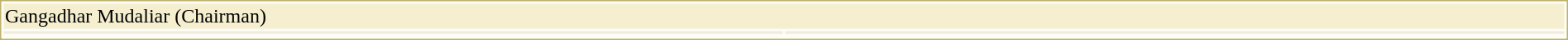<table style="width:100%;border: 1px solid #BEB168;background-color:#FDFCF6;">
<tr>
<td colspan="2" style="background-color:#F5EFD0;">Gangadhar Mudaliar (Chairman)</td>
</tr>
<tr style="background-color:#F0EADF;">
<td style="width:50%"></td>
<td style="width:50%"></td>
</tr>
<tr style="vertical-align:top;">
</tr>
</table>
